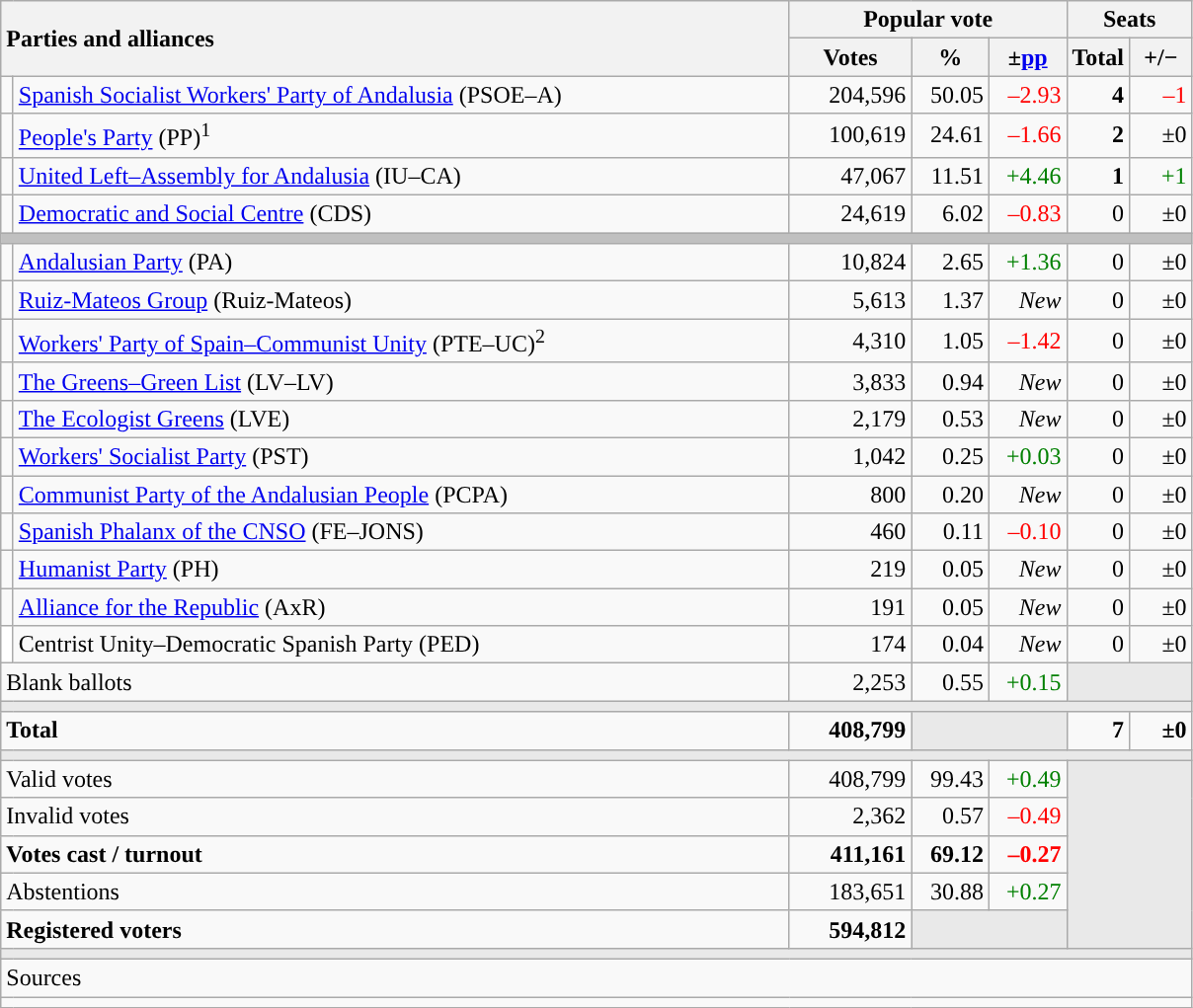<table class="wikitable" style="text-align:right;">
<tr>
<th style="text-align:left;" rowspan="2" colspan="2" width="525">Parties and alliances</th>
<th colspan="3">Popular vote</th>
<th colspan="2">Seats</th>
</tr>
<tr>
<th width="75">Votes</th>
<th width="45">%</th>
<th width="45">±<a href='#'>pp</a></th>
<th width="35">Total</th>
<th width="35">+/−</th>
</tr>
<tr>
<td width="1" style="color:inherit;background:"></td>
<td align="left"><a href='#'>Spanish Socialist Workers' Party of Andalusia</a> (PSOE–A)</td>
<td>204,596</td>
<td>50.05</td>
<td style="color:red;">–2.93</td>
<td><strong>4</strong></td>
<td style="color:red;">–1</td>
</tr>
<tr>
<td style="color:inherit;background:"></td>
<td align="left"><a href='#'>People's Party</a> (PP)<sup>1</sup></td>
<td>100,619</td>
<td>24.61</td>
<td style="color:red;">–1.66</td>
<td><strong>2</strong></td>
<td>±0</td>
</tr>
<tr>
<td style="color:inherit;background:"></td>
<td align="left"><a href='#'>United Left–Assembly for Andalusia</a> (IU–CA)</td>
<td>47,067</td>
<td>11.51</td>
<td style="color:green;">+4.46</td>
<td><strong>1</strong></td>
<td style="color:green;">+1</td>
</tr>
<tr>
<td style="color:inherit;background:"></td>
<td align="left"><a href='#'>Democratic and Social Centre</a> (CDS)</td>
<td>24,619</td>
<td>6.02</td>
<td style="color:red;">–0.83</td>
<td>0</td>
<td>±0</td>
</tr>
<tr>
<td colspan="7" bgcolor="#C0C0C0"></td>
</tr>
<tr>
<td style="color:inherit;background:"></td>
<td align="left"><a href='#'>Andalusian Party</a> (PA)</td>
<td>10,824</td>
<td>2.65</td>
<td style="color:green;">+1.36</td>
<td>0</td>
<td>±0</td>
</tr>
<tr>
<td style="color:inherit;background:"></td>
<td align="left"><a href='#'>Ruiz-Mateos Group</a> (Ruiz-Mateos)</td>
<td>5,613</td>
<td>1.37</td>
<td><em>New</em></td>
<td>0</td>
<td>±0</td>
</tr>
<tr>
<td style="color:inherit;background:"></td>
<td align="left"><a href='#'>Workers' Party of Spain–Communist Unity</a> (PTE–UC)<sup>2</sup></td>
<td>4,310</td>
<td>1.05</td>
<td style="color:red;">–1.42</td>
<td>0</td>
<td>±0</td>
</tr>
<tr>
<td style="color:inherit;background:"></td>
<td align="left"><a href='#'>The Greens–Green List</a> (LV–LV)</td>
<td>3,833</td>
<td>0.94</td>
<td><em>New</em></td>
<td>0</td>
<td>±0</td>
</tr>
<tr>
<td style="color:inherit;background:"></td>
<td align="left"><a href='#'>The Ecologist Greens</a> (LVE)</td>
<td>2,179</td>
<td>0.53</td>
<td><em>New</em></td>
<td>0</td>
<td>±0</td>
</tr>
<tr>
<td style="color:inherit;background:"></td>
<td align="left"><a href='#'>Workers' Socialist Party</a> (PST)</td>
<td>1,042</td>
<td>0.25</td>
<td style="color:green;">+0.03</td>
<td>0</td>
<td>±0</td>
</tr>
<tr>
<td style="color:inherit;background:"></td>
<td align="left"><a href='#'>Communist Party of the Andalusian People</a> (PCPA)</td>
<td>800</td>
<td>0.20</td>
<td><em>New</em></td>
<td>0</td>
<td>±0</td>
</tr>
<tr>
<td style="color:inherit;background:"></td>
<td align="left"><a href='#'>Spanish Phalanx of the CNSO</a> (FE–JONS)</td>
<td>460</td>
<td>0.11</td>
<td style="color:red;">–0.10</td>
<td>0</td>
<td>±0</td>
</tr>
<tr>
<td style="color:inherit;background:"></td>
<td align="left"><a href='#'>Humanist Party</a> (PH)</td>
<td>219</td>
<td>0.05</td>
<td><em>New</em></td>
<td>0</td>
<td>±0</td>
</tr>
<tr>
<td style="color:inherit;background:"></td>
<td align="left"><a href='#'>Alliance for the Republic</a> (AxR)</td>
<td>191</td>
<td>0.05</td>
<td><em>New</em></td>
<td>0</td>
<td>±0</td>
</tr>
<tr>
<td bgcolor="white"></td>
<td align="left">Centrist Unity–Democratic Spanish Party (PED)</td>
<td>174</td>
<td>0.04</td>
<td><em>New</em></td>
<td>0</td>
<td>±0</td>
</tr>
<tr>
<td align="left" colspan="2">Blank ballots</td>
<td>2,253</td>
<td>0.55</td>
<td style="color:green;">+0.15</td>
<td bgcolor="#E9E9E9" colspan="2"></td>
</tr>
<tr>
<td colspan="7" bgcolor="#E9E9E9"></td>
</tr>
<tr style="font-weight:bold;">
<td align="left" colspan="2">Total</td>
<td>408,799</td>
<td bgcolor="#E9E9E9" colspan="2"></td>
<td>7</td>
<td>±0</td>
</tr>
<tr>
<td colspan="7" bgcolor="#E9E9E9"></td>
</tr>
<tr>
<td align="left" colspan="2">Valid votes</td>
<td>408,799</td>
<td>99.43</td>
<td style="color:green;">+0.49</td>
<td bgcolor="#E9E9E9" colspan="2" rowspan="5"></td>
</tr>
<tr>
<td align="left" colspan="2">Invalid votes</td>
<td>2,362</td>
<td>0.57</td>
<td style="color:red;">–0.49</td>
</tr>
<tr style="font-weight:bold;">
<td align="left" colspan="2">Votes cast / turnout</td>
<td>411,161</td>
<td>69.12</td>
<td style="color:red;">–0.27</td>
</tr>
<tr>
<td align="left" colspan="2">Abstentions</td>
<td>183,651</td>
<td>30.88</td>
<td style="color:green;">+0.27</td>
</tr>
<tr style="font-weight:bold;">
<td align="left" colspan="2">Registered voters</td>
<td>594,812</td>
<td bgcolor="#E9E9E9" colspan="2"></td>
</tr>
<tr>
<td colspan="7" bgcolor="#E9E9E9"></td>
</tr>
<tr>
<td align="left" colspan="7">Sources</td>
</tr>
<tr>
<td colspan="7" style="text-align:left; max-width:790px;"></td>
</tr>
</table>
